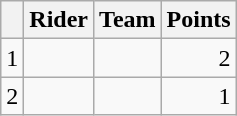<table class="wikitable">
<tr>
<th></th>
<th>Rider</th>
<th>Team</th>
<th>Points</th>
</tr>
<tr>
<td>1</td>
<td></td>
<td></td>
<td align=right>2</td>
</tr>
<tr>
<td>2</td>
<td></td>
<td></td>
<td align=right>1</td>
</tr>
</table>
